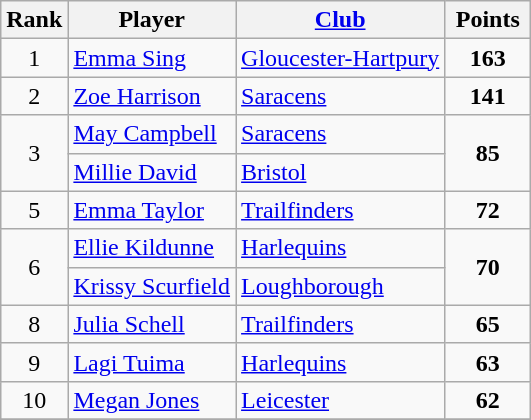<table class="wikitable" style="text-align:center">
<tr>
<th>Rank</th>
<th>Player</th>
<th><a href='#'>Club</a></th>
<th style="width:50px;">Points</th>
</tr>
<tr>
<td>1</td>
<td align=left> <a href='#'>Emma Sing</a></td>
<td align=left><a href='#'>Gloucester-Hartpury</a></td>
<td><strong>163</strong></td>
</tr>
<tr>
<td>2</td>
<td align=left> <a href='#'>Zoe Harrison</a></td>
<td align=left><a href='#'>Saracens</a></td>
<td><strong>141</strong></td>
</tr>
<tr>
<td rowspan=2>3</td>
<td align=left> <a href='#'>May Campbell</a></td>
<td align=left><a href='#'>Saracens</a></td>
<td rowspan=2><strong>85</strong></td>
</tr>
<tr>
<td align=left> <a href='#'>Millie David</a></td>
<td align=left><a href='#'>Bristol</a></td>
</tr>
<tr>
<td>5</td>
<td align=left> <a href='#'>Emma Taylor</a></td>
<td align=left><a href='#'>Trailfinders</a></td>
<td><strong>72</strong></td>
</tr>
<tr>
<td rowspan=2>6</td>
<td align=left> <a href='#'>Ellie Kildunne</a></td>
<td align=left><a href='#'>Harlequins</a></td>
<td rowspan=2><strong>70</strong></td>
</tr>
<tr>
<td align=left> <a href='#'>Krissy Scurfield</a></td>
<td align=left><a href='#'>Loughborough</a></td>
</tr>
<tr>
<td>8</td>
<td align=left> <a href='#'>Julia Schell</a></td>
<td align=left><a href='#'>Trailfinders</a></td>
<td><strong>65</strong></td>
</tr>
<tr>
<td>9</td>
<td align=left> <a href='#'>Lagi Tuima</a></td>
<td align=left><a href='#'>Harlequins</a></td>
<td><strong>63</strong></td>
</tr>
<tr>
<td>10</td>
<td align=left> <a href='#'>Megan Jones</a></td>
<td align=left><a href='#'>Leicester</a></td>
<td><strong>62</strong></td>
</tr>
<tr>
</tr>
</table>
